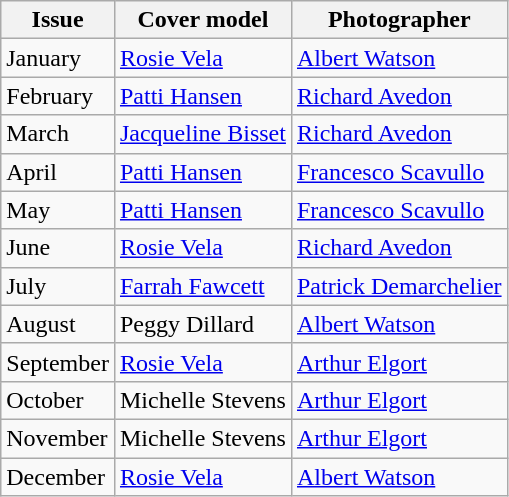<table class="sortable wikitable">
<tr>
<th>Issue</th>
<th>Cover model</th>
<th>Photographer</th>
</tr>
<tr>
<td>January</td>
<td><a href='#'>Rosie Vela</a></td>
<td><a href='#'>Albert Watson</a></td>
</tr>
<tr>
<td>February</td>
<td><a href='#'>Patti Hansen</a></td>
<td><a href='#'>Richard Avedon</a></td>
</tr>
<tr>
<td>March</td>
<td><a href='#'>Jacqueline Bisset</a></td>
<td><a href='#'>Richard Avedon</a></td>
</tr>
<tr>
<td>April</td>
<td><a href='#'>Patti Hansen</a></td>
<td><a href='#'>Francesco Scavullo</a></td>
</tr>
<tr>
<td>May</td>
<td><a href='#'>Patti Hansen</a></td>
<td><a href='#'>Francesco Scavullo</a></td>
</tr>
<tr>
<td>June</td>
<td><a href='#'>Rosie Vela</a></td>
<td><a href='#'>Richard Avedon</a></td>
</tr>
<tr>
<td>July</td>
<td><a href='#'>Farrah Fawcett</a></td>
<td><a href='#'>Patrick Demarchelier</a></td>
</tr>
<tr>
<td>August</td>
<td>Peggy Dillard</td>
<td><a href='#'>Albert Watson</a></td>
</tr>
<tr>
<td>September</td>
<td><a href='#'>Rosie Vela</a></td>
<td><a href='#'>Arthur Elgort</a></td>
</tr>
<tr>
<td>October</td>
<td>Michelle Stevens</td>
<td><a href='#'>Arthur Elgort</a></td>
</tr>
<tr>
<td>November</td>
<td>Michelle Stevens</td>
<td><a href='#'>Arthur Elgort</a></td>
</tr>
<tr>
<td>December</td>
<td><a href='#'>Rosie Vela</a></td>
<td><a href='#'>Albert Watson</a></td>
</tr>
</table>
